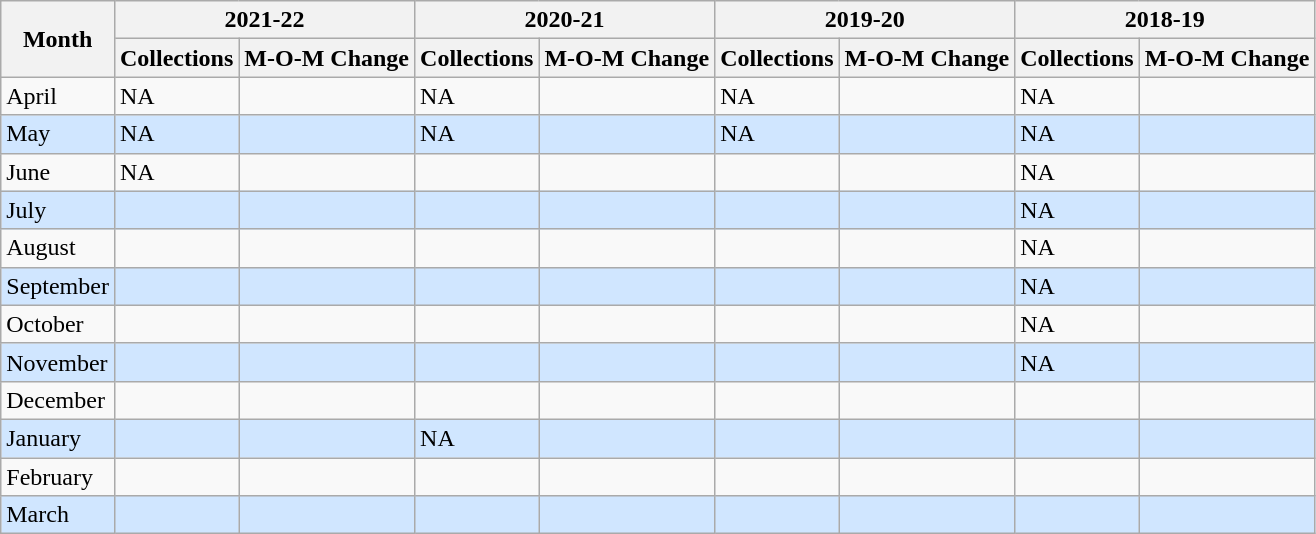<table class="wikitable sortable">
<tr>
<th rowspan="2">Month</th>
<th colspan=2>2021-22</th>
<th colspan=2>2020-21</th>
<th colspan=2>2019-20</th>
<th colspan=2>2018-19</th>
</tr>
<tr>
<th>Collections</th>
<th>M-O-M Change</th>
<th>Collections</th>
<th>M-O-M Change</th>
<th>Collections</th>
<th>M-O-M Change</th>
<th>Collections</th>
<th>M-O-M Change</th>
</tr>
<tr>
<td>April</td>
<td>NA</td>
<td></td>
<td>NA</td>
<td></td>
<td>NA</td>
<td></td>
<td>NA</td>
<td></td>
</tr>
<tr style="background:#D0E6FF">
<td>May</td>
<td>NA</td>
<td></td>
<td>NA</td>
<td></td>
<td>NA</td>
<td></td>
<td>NA</td>
<td></td>
</tr>
<tr>
<td>June</td>
<td>NA</td>
<td></td>
<td></td>
<td></td>
<td></td>
<td></td>
<td>NA</td>
<td></td>
</tr>
<tr style="background:#D0E6FF">
<td>July</td>
<td></td>
<td></td>
<td></td>
<td></td>
<td></td>
<td></td>
<td>NA</td>
<td></td>
</tr>
<tr>
<td>August</td>
<td></td>
<td></td>
<td></td>
<td></td>
<td></td>
<td></td>
<td>NA</td>
<td></td>
</tr>
<tr style="background:#D0E6FF">
<td>September</td>
<td></td>
<td></td>
<td></td>
<td></td>
<td></td>
<td></td>
<td>NA</td>
<td></td>
</tr>
<tr>
<td>October</td>
<td></td>
<td></td>
<td></td>
<td></td>
<td></td>
<td></td>
<td>NA</td>
<td></td>
</tr>
<tr style="background:#D0E6FF">
<td>November</td>
<td></td>
<td></td>
<td></td>
<td></td>
<td></td>
<td></td>
<td>NA</td>
<td></td>
</tr>
<tr>
<td>December</td>
<td></td>
<td></td>
<td></td>
<td></td>
<td></td>
<td></td>
<td></td>
<td></td>
</tr>
<tr style="background:#D0E6FF">
<td>January</td>
<td></td>
<td></td>
<td>NA</td>
<td></td>
<td></td>
<td></td>
<td></td>
<td></td>
</tr>
<tr>
<td>February</td>
<td></td>
<td></td>
<td></td>
<td></td>
<td></td>
<td></td>
<td></td>
<td></td>
</tr>
<tr style="background:#D0E6FF">
<td>March</td>
<td></td>
<td></td>
<td></td>
<td></td>
<td></td>
<td></td>
<td></td>
<td></td>
</tr>
</table>
